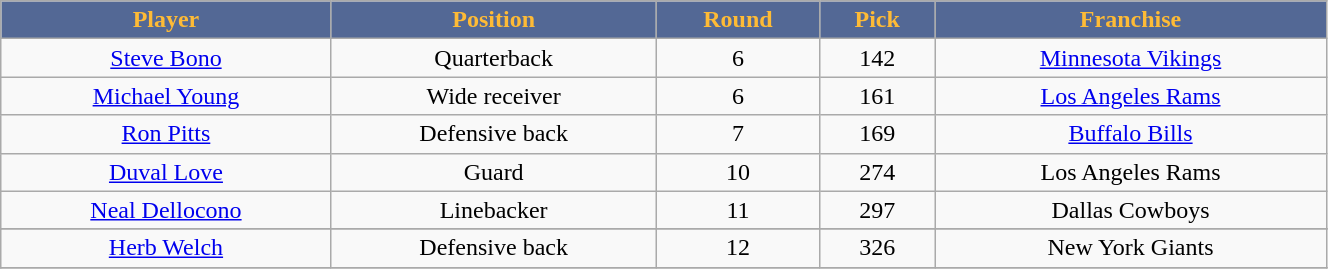<table class="wikitable" width="70%">
<tr align="center"  style=" background:#536895; color:#FEBB36;">
<td><strong>Player</strong></td>
<td><strong>Position</strong></td>
<td><strong>Round</strong></td>
<td><strong>Pick</strong></td>
<td><strong>Franchise</strong></td>
</tr>
<tr align="center" bgcolor="">
<td><a href='#'>Steve Bono</a></td>
<td>Quarterback</td>
<td>6</td>
<td>142</td>
<td><a href='#'>Minnesota Vikings</a></td>
</tr>
<tr align="center" bgcolor="">
<td><a href='#'>Michael Young</a></td>
<td>Wide receiver</td>
<td>6</td>
<td>161</td>
<td><a href='#'>Los Angeles Rams</a></td>
</tr>
<tr align="center" bgcolor="">
<td><a href='#'>Ron Pitts</a></td>
<td>Defensive back</td>
<td>7</td>
<td>169</td>
<td><a href='#'>Buffalo Bills</a></td>
</tr>
<tr align="center" bgcolor="">
<td><a href='#'>Duval Love</a></td>
<td>Guard</td>
<td>10</td>
<td>274</td>
<td>Los Angeles Rams</td>
</tr>
<tr align="center" bgcolor="">
<td><a href='#'>Neal Dellocono</a></td>
<td>Linebacker</td>
<td>11</td>
<td>297</td>
<td>Dallas Cowboys</td>
</tr>
<tr align="center" bgcolor="">
</tr>
<tr align="center" bgcolor="">
<td><a href='#'>Herb Welch</a></td>
<td>Defensive back</td>
<td>12</td>
<td>326</td>
<td>New York Giants</td>
</tr>
<tr align="center" bgcolor="">
</tr>
</table>
